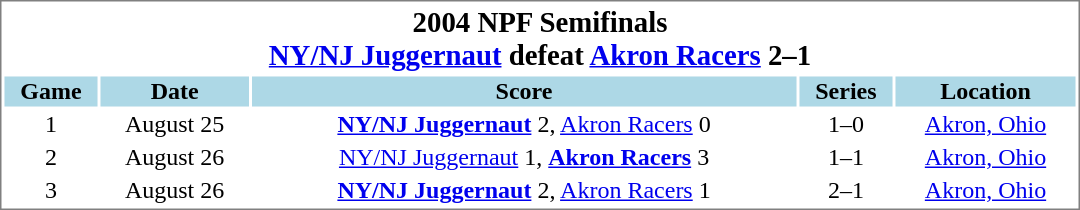<table cellpadding="1"  style="min-width:45em;text-align:center;font-size:100%; border:1px solid gray;">
<tr style="font-size:larger;">
<th colspan=8>2004 NPF Semifinals<br><strong><a href='#'>NY/NJ Juggernaut</a></strong> defeat <a href='#'>Akron Racers</a> 2–1</th>
</tr>
<tr style="background:lightblue;">
<th>Game</th>
<th>Date</th>
<th>Score</th>
<th>Series<br></th>
<th>Location</th>
</tr>
<tr>
<td>1</td>
<td>August 25</td>
<td><strong><a href='#'>NY/NJ Juggernaut</a></strong> 2, <a href='#'>Akron Racers</a> 0</td>
<td>1–0</td>
<td><a href='#'>Akron, Ohio</a></td>
</tr>
<tr>
<td>2</td>
<td>August 26</td>
<td><a href='#'>NY/NJ Juggernaut</a> 1, <strong><a href='#'>Akron Racers</a></strong> 3</td>
<td>1–1</td>
<td><a href='#'>Akron, Ohio</a></td>
</tr>
<tr>
<td>3</td>
<td>August 26</td>
<td><strong><a href='#'>NY/NJ Juggernaut</a></strong> 2, <a href='#'>Akron Racers</a> 1</td>
<td>2–1</td>
<td><a href='#'>Akron, Ohio</a></td>
</tr>
</table>
